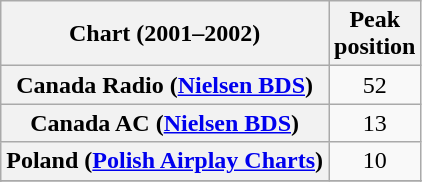<table class="wikitable sortable plainrowheaders" style="text-align:center;">
<tr>
<th scope="col">Chart (2001–2002)</th>
<th scope="col">Peak<br>position</th>
</tr>
<tr>
<th scope="row">Canada Radio (<a href='#'>Nielsen BDS</a>)</th>
<td>52</td>
</tr>
<tr>
<th scope="row">Canada AC (<a href='#'>Nielsen BDS</a>)</th>
<td>13</td>
</tr>
<tr>
<th scope="row">Poland (<a href='#'>Polish Airplay Charts</a>)</th>
<td>10</td>
</tr>
<tr>
</tr>
<tr>
</tr>
<tr>
</tr>
</table>
